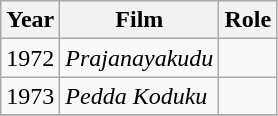<table class="wikitable sortable">
<tr>
<th>Year</th>
<th>Film</th>
<th>Role</th>
</tr>
<tr>
<td>1972</td>
<td><em>Prajanayakudu</em></td>
<td></td>
</tr>
<tr>
<td>1973</td>
<td><em>Pedda Koduku</em></td>
<td></td>
</tr>
<tr>
</tr>
</table>
